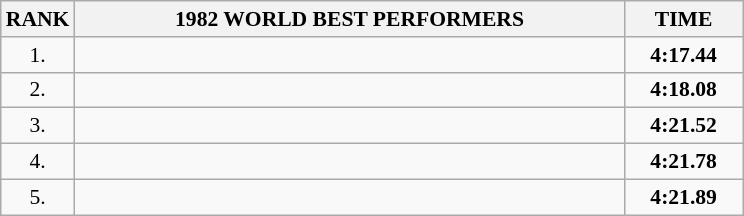<table class="wikitable" style="border-collapse: collapse; font-size: 90%;">
<tr>
<th>RANK</th>
<th align="center" style="width: 25em">1982 WORLD BEST PERFORMERS</th>
<th align="center" style="width: 5em">TIME</th>
</tr>
<tr>
<td align="center">1.</td>
<td></td>
<td align="center"><strong>4:17.44</strong></td>
</tr>
<tr>
<td align="center">2.</td>
<td></td>
<td align="center"><strong>4:18.08</strong></td>
</tr>
<tr>
<td align="center">3.</td>
<td></td>
<td align="center"><strong>4:21.52</strong></td>
</tr>
<tr>
<td align="center">4.</td>
<td></td>
<td align="center"><strong>4:21.78</strong></td>
</tr>
<tr>
<td align="center">5.</td>
<td></td>
<td align="center"><strong>4:21.89</strong></td>
</tr>
</table>
